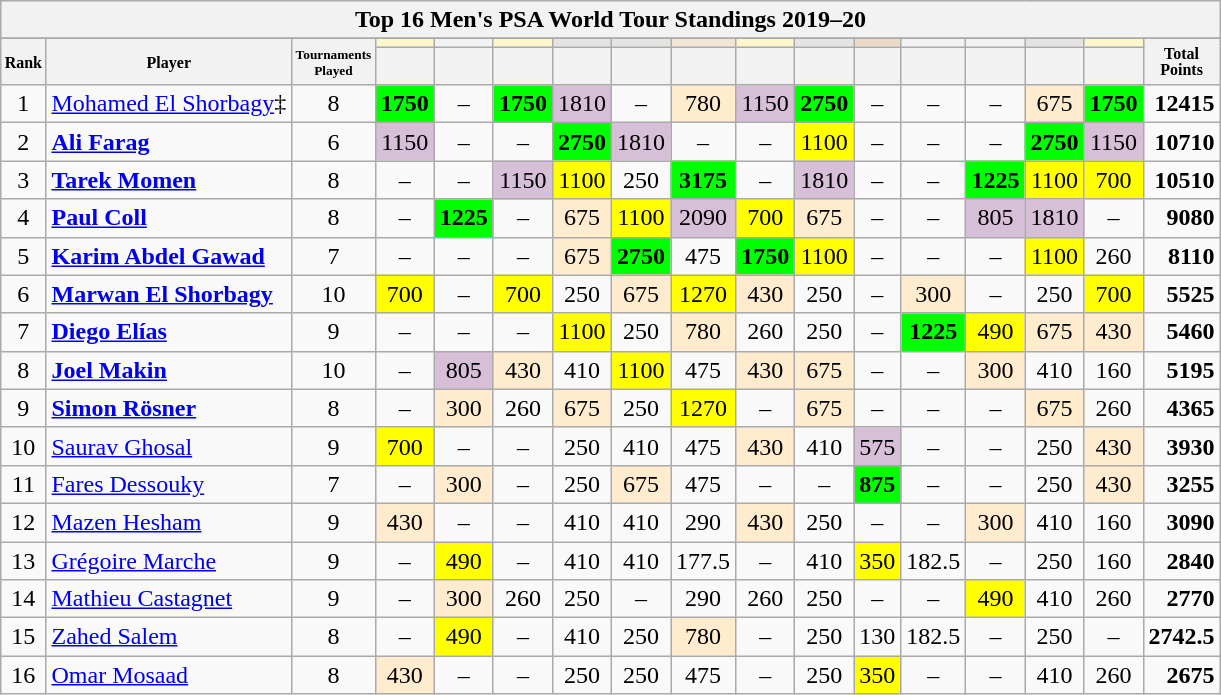<table class="wikitable sortable">
<tr>
<th colspan=27 align="center">Top 16 Men's PSA World Tour Standings 2019–20</th>
</tr>
<tr>
</tr>
<tr style="font-size:8pt;font-weight:bold">
<th rowspan=2 align="center">Rank</th>
<th rowspan=2 align="center">Player</th>
<th rowspan=2 align="center"><small>Tournaments<br>Played</small></th>
<th style="background:#fff7cc;"><small></small></th>
<th style="background:#f2f2f2;"><small></small></th>
<th style="background:#fff7cc;"><small></small></th>
<th style="background:#E5E4E2;"><small></small></th>
<th style="background:#E5E4E2;"><small></small></th>
<th style="background:#F3E6D7;"><small></small></th>
<th style="background:#fff7cc;"><small></small></th>
<th style="background:#E5E4E2;"><small></small></th>
<th style="background:#ecd9c6;"><small></small></th>
<th style="background:#f2f2f2;"><small></small></th>
<th style="background:#f2f2f2;"><small></small></th>
<th style="background:#E5E4E2;"><small></small></th>
<th style="background:#fff7cc;"><small></small></th>
<th rowspan=2 align="center">Total<br>Points</th>
</tr>
<tr>
<th data-sort-type=number> </th>
<th data-sort-type=number></th>
<th data-sort-type=number></th>
<th data-sort-type=number></th>
<th data-sort-type=number></th>
<th data-sort-type=number></th>
<th data-sort-type=number></th>
<th data-sort-type=number></th>
<th data-sort-type=number></th>
<th data-sort-type=number></th>
<th data-sort-type=number></th>
<th data-sort-type=number></th>
<th data-sort-type=number></th>
</tr>
<tr>
<td align=center>1</td>
<td>  <a href='#'>Mohamed El Shorbagy</a>‡</td>
<td align=center>8</td>
<td align=center style="background:#00ff00"><strong>1750</strong></td>
<td align=center>–</td>
<td align=center style="background:#00ff00"><strong>1750</strong></td>
<td align=center style="background:#D8BFD8">1810</td>
<td align=center>–</td>
<td align=center style="background:#ffebcd">780</td>
<td align=center style="background:#D8BFD8">1150</td>
<td align=center style="background:#00ff00"><strong>2750</strong></td>
<td align=center>–</td>
<td align=center>–</td>
<td align=center>–</td>
<td align=center style="background:#ffebcd">675</td>
<td align=center style="background:#00ff00"><strong>1750</strong></td>
<td align=right><strong>12415</strong></td>
</tr>
<tr>
<td align=center>2</td>
<td> <strong><a href='#'>Ali Farag</a></strong></td>
<td align=center>6</td>
<td align=center style="background:#D8BFD8">1150</td>
<td align=center>–</td>
<td align=center>–</td>
<td align=center style="background:#00ff00"><strong>2750</strong></td>
<td align=center style="background:#D8BFD8">1810</td>
<td align=center>–</td>
<td align=center>–</td>
<td align=center style="background:#ffff00">1100</td>
<td align=center>–</td>
<td align=center>–</td>
<td align=center>–</td>
<td align=center style="background:#00ff00"><strong>2750</strong></td>
<td align=center style="background:#D8BFD8">1150</td>
<td align=right><strong>10710</strong></td>
</tr>
<tr>
<td align=center>3</td>
<td> <strong><a href='#'>Tarek Momen</a></strong></td>
<td align=center>8</td>
<td align=center>–</td>
<td align=center>–</td>
<td align=center style="background:#D8BFD8">1150</td>
<td align=center style="background:#ffff00">1100</td>
<td align=center>250</td>
<td align=center style="background:#00ff00;font-weight:bold">3175</td>
<td align=center>–</td>
<td align=center style="background:#D8BFD8">1810</td>
<td align=center>–</td>
<td align=center>–</td>
<td align=center style="background:#00ff00"><strong>1225</strong></td>
<td align=center style="background:#ffff00">1100</td>
<td align=center style="background:#ffff00">700</td>
<td align=right><strong>10510</strong></td>
</tr>
<tr>
<td align=center>4</td>
<td> <strong><a href='#'>Paul Coll</a></strong></td>
<td align=center>8</td>
<td align=center>–</td>
<td align=center style="background:#00ff00"><strong>1225</strong></td>
<td align=center>–</td>
<td align=center style="background:#ffebcd">675</td>
<td align=center style="background:#ffff00">1100</td>
<td align=center style="background:#D8BFD8">2090</td>
<td align=center style="background:#ffff00">700</td>
<td align=center style="background:#ffebcd">675</td>
<td align=center>–</td>
<td align=center>–</td>
<td align=center style="background:#D8BFD8">805</td>
<td align=center style="background:#D8BFD8">1810</td>
<td align=center>–</td>
<td align=right><strong>9080</strong></td>
</tr>
<tr>
<td align=center>5</td>
<td> <strong><a href='#'>Karim Abdel Gawad</a></strong></td>
<td align=center>7</td>
<td align=center>–</td>
<td align=center>–</td>
<td align=center>–</td>
<td align=center style="background:#ffebcd">675</td>
<td align=center style="background:#00ff00"><strong>2750</strong></td>
<td align=center>475</td>
<td align=center style="background:#00ff00"><strong>1750</strong></td>
<td align=center style="background:#ffff00">1100</td>
<td align=center>–</td>
<td align=center>–</td>
<td align=center>–</td>
<td align=center style="background:#ffff00">1100</td>
<td align=center>260</td>
<td align=right><strong>8110</strong></td>
</tr>
<tr>
<td align=center>6</td>
<td> <strong><a href='#'>Marwan El Shorbagy</a></strong></td>
<td align=center>10</td>
<td align=center style="background:#ffff00">700</td>
<td align=center>–</td>
<td align=center style="background:#ffff00">700</td>
<td align=center>250</td>
<td align=center style="background:#ffebcd">675</td>
<td align=center style="background:#ffff00">1270</td>
<td align=center style="background:#ffebcd">430</td>
<td align=center>250</td>
<td align=center>–</td>
<td align=center style="background:#ffebcd">300</td>
<td align=center>–</td>
<td align=center>250</td>
<td align=center style="background:#ffff00">700</td>
<td align=right><strong>5525</strong></td>
</tr>
<tr>
<td align=center>7</td>
<td> <strong><a href='#'>Diego Elías</a></strong></td>
<td align=center>9</td>
<td align=center>–</td>
<td align=center>–</td>
<td align=center>–</td>
<td align=center style="background:#ffff00">1100</td>
<td align=center>250</td>
<td align=center style="background:#ffebcd">780</td>
<td align=center>260</td>
<td align=center>250</td>
<td align=center>–</td>
<td align=center style="background:#00ff00"><strong>1225</strong></td>
<td align=center style="background:#ffff00">490</td>
<td align=center style="background:#ffebcd">675</td>
<td align=center style="background:#ffebcd">430</td>
<td align=right><strong>5460</strong></td>
</tr>
<tr>
<td align=center>8</td>
<td> <strong><a href='#'>Joel Makin</a></strong></td>
<td align=center>10</td>
<td align=center>–</td>
<td align=center style="background:#D8BFD8">805</td>
<td align=center style="background:#ffebcd">430</td>
<td align=center>410</td>
<td align=center style="background:#ffff00">1100</td>
<td align=center>475</td>
<td align=center style="background:#ffebcd">430</td>
<td align=center style="background:#ffebcd">675</td>
<td align=center>–</td>
<td align=center>–</td>
<td align=center style="background:#ffebcd">300</td>
<td align=center>410</td>
<td align=center>160</td>
<td align=right><strong>5195</strong></td>
</tr>
<tr>
<td align=center>9</td>
<td> <strong><a href='#'>Simon Rösner</a></strong></td>
<td align=center>8</td>
<td align=center>–</td>
<td align=center style="background:#ffebcd">300</td>
<td align=center>260</td>
<td align=center style="background:#ffebcd">675</td>
<td align=center>250</td>
<td align=center style="background:#ffff00">1270</td>
<td align=center>–</td>
<td align=center style="background:#ffebcd">675</td>
<td align=center>–</td>
<td align=center>–</td>
<td align=center>–</td>
<td align=center style="background:#ffebcd">675</td>
<td align=center>260</td>
<td align=right><strong>4365</strong></td>
</tr>
<tr>
<td align=center>10</td>
<td> <a href='#'>Saurav Ghosal</a></td>
<td align=center>9</td>
<td align=center style="background:#ffff00">700</td>
<td align=center>–</td>
<td align=center>–</td>
<td align=center>250</td>
<td align=center>410</td>
<td align=center>475</td>
<td align=center style="background:#ffebcd">430</td>
<td align=center>410</td>
<td align=center style="background:#D8BFD8">575</td>
<td align=center>–</td>
<td align=center>–</td>
<td align=center>250</td>
<td align=center style="background:#ffebcd">430</td>
<td align=right><strong>3930</strong></td>
</tr>
<tr>
<td align=center>11</td>
<td> <a href='#'>Fares Dessouky</a></td>
<td align=center>7</td>
<td align=center>–</td>
<td align=center style="background:#ffebcd">300</td>
<td align=center>–</td>
<td align=center>250</td>
<td align=center style="background:#ffebcd">675</td>
<td align=center>475</td>
<td align=center>–</td>
<td align=center>–</td>
<td align="center" style="background:#00ff00;font-weight:bold;">875</td>
<td align=center>–</td>
<td align=center>–</td>
<td align=center>250</td>
<td align=center style="background:#ffebcd">430</td>
<td align=right><strong>3255</strong></td>
</tr>
<tr>
<td align=center>12</td>
<td> <a href='#'>Mazen Hesham</a></td>
<td align=center>9</td>
<td align=center style="background:#ffebcd">430</td>
<td align=center>–</td>
<td align=center>–</td>
<td align=center>410</td>
<td align=center>410</td>
<td align=center>290</td>
<td align=center style="background:#ffebcd">430</td>
<td align=center>250</td>
<td align=center>–</td>
<td align=center>–</td>
<td align=center style="background:#ffebcd">300</td>
<td align=center>410</td>
<td align=center>160</td>
<td align=right><strong>3090</strong></td>
</tr>
<tr>
<td align=center>13</td>
<td> <a href='#'>Grégoire Marche</a></td>
<td align=center>9</td>
<td align=center>–</td>
<td align=center style="background:#ffff00">490</td>
<td align=center>–</td>
<td align=center>410</td>
<td align=center>410</td>
<td align=center>177.5</td>
<td align=center>–</td>
<td align=center>410</td>
<td align=center style="background:#ffff00">350</td>
<td align=center>182.5</td>
<td align=center>–</td>
<td align=center>250</td>
<td align=center>160</td>
<td align=right><strong>2840</strong></td>
</tr>
<tr>
<td align=center>14</td>
<td> <a href='#'>Mathieu Castagnet</a></td>
<td align=center>9</td>
<td align=center>–</td>
<td align=center style="background:#ffebcd">300</td>
<td align=center>260</td>
<td align=center>250</td>
<td align=center>–</td>
<td align=center>290</td>
<td align=center>260</td>
<td align=center>250</td>
<td align=center>–</td>
<td align=center>–</td>
<td align=center style="background:#ffff00">490</td>
<td align=center>410</td>
<td align=center>260</td>
<td align=right><strong>2770</strong></td>
</tr>
<tr>
<td align=center>15</td>
<td> <a href='#'>Zahed Salem</a></td>
<td align=center>8</td>
<td align=center>–</td>
<td align=center style="background:#ffff00">490</td>
<td align=center>–</td>
<td align=center>410</td>
<td align=center>250</td>
<td align=center style="background:#ffebcd">780</td>
<td align=center>–</td>
<td align=center>250</td>
<td align=center>130</td>
<td align=center>182.5</td>
<td align=center>–</td>
<td align=center>250</td>
<td align=center>–</td>
<td align=right><strong>2742.5</strong></td>
</tr>
<tr>
<td align=center>16</td>
<td> <a href='#'>Omar Mosaad</a></td>
<td align=center>8</td>
<td align=center style="background:#ffebcd">430</td>
<td align=center>–</td>
<td align=center>–</td>
<td align=center>250</td>
<td align=center>250</td>
<td align=center>475</td>
<td align=center>–</td>
<td align=center>250</td>
<td align=center style="background:#ffff00">350</td>
<td align=center>–</td>
<td align=center>–</td>
<td align=center>410</td>
<td align=center>260</td>
<td align=right><strong>2675</strong><br></td>
</tr>
</table>
